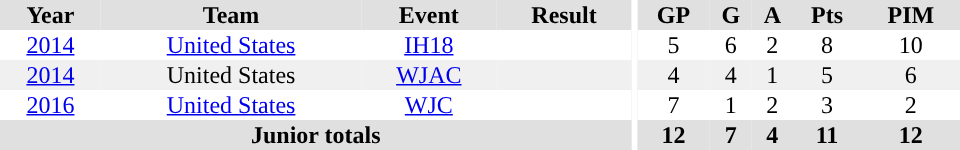<table border="0" cellpadding="1" cellspacing="0" ID="Table3" style="text-align:center; width:40em;">
<tr bgcolor="#e0e0e0">
<th>Year</th>
<th>Team</th>
<th>Event</th>
<th>Result</th>
<th rowspan="99" bgcolor="#ffffff"></th>
<th>GP</th>
<th>G</th>
<th>A</th>
<th>Pts</th>
<th>PIM</th>
</tr>
<tr>
<td><a href='#'>2014</a></td>
<td><a href='#'>United States</a></td>
<td><a href='#'>IH18</a></td>
<td></td>
<td>5</td>
<td>6</td>
<td>2</td>
<td>8</td>
<td>10</td>
</tr>
<tr bgcolor="#f0f0f0">
<td><a href='#'>2014</a></td>
<td>United States</td>
<td><a href='#'>WJAC</a></td>
<td></td>
<td>4</td>
<td>4</td>
<td>1</td>
<td>5</td>
<td>6</td>
</tr>
<tr>
<td><a href='#'>2016</a></td>
<td><a href='#'>United States</a></td>
<td><a href='#'>WJC</a></td>
<td></td>
<td>7</td>
<td>1</td>
<td>2</td>
<td>3</td>
<td>2</td>
</tr>
<tr bgcolor="#e0e0e0">
<th colspan="4">Junior totals</th>
<th>12</th>
<th>7</th>
<th>4</th>
<th>11</th>
<th>12</th>
</tr>
</table>
